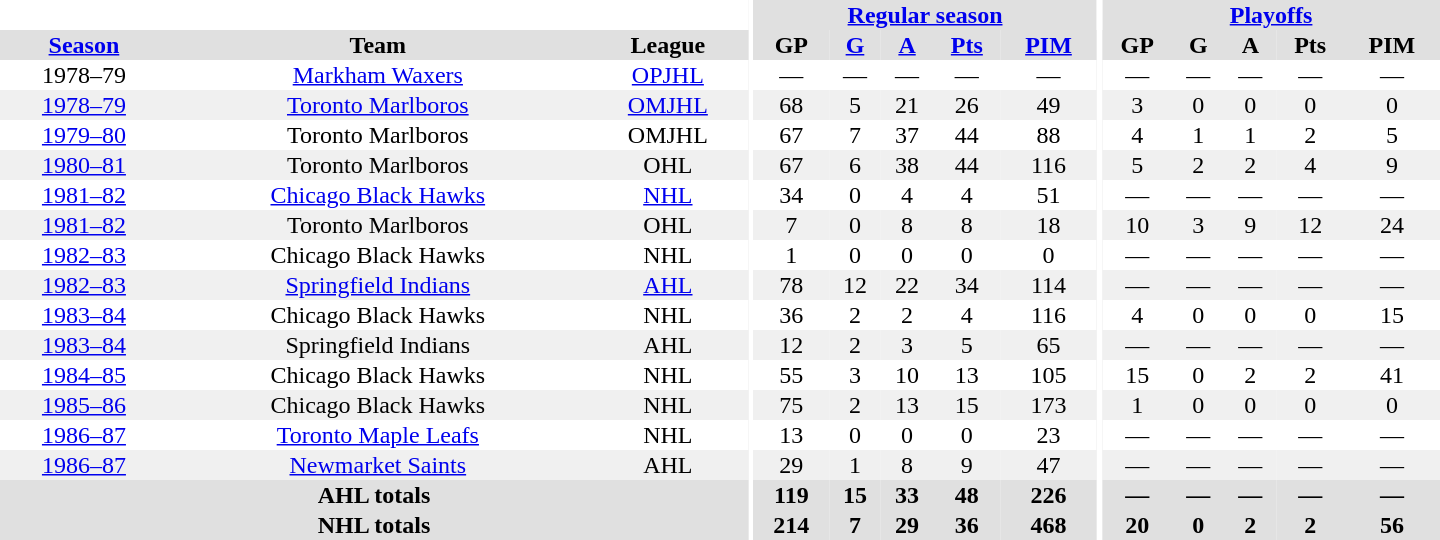<table border="0" cellpadding="1" cellspacing="0" style="text-align:center; width:60em">
<tr bgcolor="#e0e0e0">
<th colspan="3" bgcolor="#ffffff"></th>
<th rowspan="100" bgcolor="#ffffff"></th>
<th colspan="5"><a href='#'>Regular season</a></th>
<th rowspan="100" bgcolor="#ffffff"></th>
<th colspan="5"><a href='#'>Playoffs</a></th>
</tr>
<tr bgcolor="#e0e0e0">
<th><a href='#'>Season</a></th>
<th>Team</th>
<th>League</th>
<th>GP</th>
<th><a href='#'>G</a></th>
<th><a href='#'>A</a></th>
<th><a href='#'>Pts</a></th>
<th><a href='#'>PIM</a></th>
<th>GP</th>
<th>G</th>
<th>A</th>
<th>Pts</th>
<th>PIM</th>
</tr>
<tr>
<td>1978–79</td>
<td><a href='#'>Markham Waxers</a></td>
<td><a href='#'>OPJHL</a></td>
<td>—</td>
<td>—</td>
<td>—</td>
<td>—</td>
<td>—</td>
<td>—</td>
<td>—</td>
<td>—</td>
<td>—</td>
<td>—</td>
</tr>
<tr bgcolor="#f0f0f0">
<td><a href='#'>1978–79</a></td>
<td><a href='#'>Toronto Marlboros</a></td>
<td><a href='#'>OMJHL</a></td>
<td>68</td>
<td>5</td>
<td>21</td>
<td>26</td>
<td>49</td>
<td>3</td>
<td>0</td>
<td>0</td>
<td>0</td>
<td>0</td>
</tr>
<tr>
<td><a href='#'>1979–80</a></td>
<td>Toronto Marlboros</td>
<td>OMJHL</td>
<td>67</td>
<td>7</td>
<td>37</td>
<td>44</td>
<td>88</td>
<td>4</td>
<td>1</td>
<td>1</td>
<td>2</td>
<td>5</td>
</tr>
<tr bgcolor="#f0f0f0">
<td><a href='#'>1980–81</a></td>
<td>Toronto Marlboros</td>
<td>OHL</td>
<td>67</td>
<td>6</td>
<td>38</td>
<td>44</td>
<td>116</td>
<td>5</td>
<td>2</td>
<td>2</td>
<td>4</td>
<td>9</td>
</tr>
<tr>
<td><a href='#'>1981–82</a></td>
<td><a href='#'>Chicago Black Hawks</a></td>
<td><a href='#'>NHL</a></td>
<td>34</td>
<td>0</td>
<td>4</td>
<td>4</td>
<td>51</td>
<td>—</td>
<td>—</td>
<td>—</td>
<td>—</td>
<td>—</td>
</tr>
<tr bgcolor="#f0f0f0">
<td><a href='#'>1981–82</a></td>
<td>Toronto Marlboros</td>
<td>OHL</td>
<td>7</td>
<td>0</td>
<td>8</td>
<td>8</td>
<td>18</td>
<td>10</td>
<td>3</td>
<td>9</td>
<td>12</td>
<td>24</td>
</tr>
<tr>
<td><a href='#'>1982–83</a></td>
<td>Chicago Black Hawks</td>
<td>NHL</td>
<td>1</td>
<td>0</td>
<td>0</td>
<td>0</td>
<td>0</td>
<td>—</td>
<td>—</td>
<td>—</td>
<td>—</td>
<td>—</td>
</tr>
<tr bgcolor="#f0f0f0">
<td><a href='#'>1982–83</a></td>
<td><a href='#'>Springfield Indians</a></td>
<td><a href='#'>AHL</a></td>
<td>78</td>
<td>12</td>
<td>22</td>
<td>34</td>
<td>114</td>
<td>—</td>
<td>—</td>
<td>—</td>
<td>—</td>
<td>—</td>
</tr>
<tr>
<td><a href='#'>1983–84</a></td>
<td>Chicago Black Hawks</td>
<td>NHL</td>
<td>36</td>
<td>2</td>
<td>2</td>
<td>4</td>
<td>116</td>
<td>4</td>
<td>0</td>
<td>0</td>
<td>0</td>
<td>15</td>
</tr>
<tr bgcolor="#f0f0f0">
<td><a href='#'>1983–84</a></td>
<td>Springfield Indians</td>
<td>AHL</td>
<td>12</td>
<td>2</td>
<td>3</td>
<td>5</td>
<td>65</td>
<td>—</td>
<td>—</td>
<td>—</td>
<td>—</td>
<td>—</td>
</tr>
<tr>
<td><a href='#'>1984–85</a></td>
<td>Chicago Black Hawks</td>
<td>NHL</td>
<td>55</td>
<td>3</td>
<td>10</td>
<td>13</td>
<td>105</td>
<td>15</td>
<td>0</td>
<td>2</td>
<td>2</td>
<td>41</td>
</tr>
<tr bgcolor="#f0f0f0">
<td><a href='#'>1985–86</a></td>
<td>Chicago Black Hawks</td>
<td>NHL</td>
<td>75</td>
<td>2</td>
<td>13</td>
<td>15</td>
<td>173</td>
<td>1</td>
<td>0</td>
<td>0</td>
<td>0</td>
<td>0</td>
</tr>
<tr>
<td><a href='#'>1986–87</a></td>
<td><a href='#'>Toronto Maple Leafs</a></td>
<td>NHL</td>
<td>13</td>
<td>0</td>
<td>0</td>
<td>0</td>
<td>23</td>
<td>—</td>
<td>—</td>
<td>—</td>
<td>—</td>
<td>—</td>
</tr>
<tr bgcolor="#f0f0f0">
<td><a href='#'>1986–87</a></td>
<td><a href='#'>Newmarket Saints</a></td>
<td>AHL</td>
<td>29</td>
<td>1</td>
<td>8</td>
<td>9</td>
<td>47</td>
<td>—</td>
<td>—</td>
<td>—</td>
<td>—</td>
<td>—</td>
</tr>
<tr bgcolor="#e0e0e0">
<th colspan="3">AHL totals</th>
<th>119</th>
<th>15</th>
<th>33</th>
<th>48</th>
<th>226</th>
<th>—</th>
<th>—</th>
<th>—</th>
<th>—</th>
<th>—</th>
</tr>
<tr bgcolor="#e0e0e0">
<th colspan="3">NHL totals</th>
<th>214</th>
<th>7</th>
<th>29</th>
<th>36</th>
<th>468</th>
<th>20</th>
<th>0</th>
<th>2</th>
<th>2</th>
<th>56</th>
</tr>
</table>
